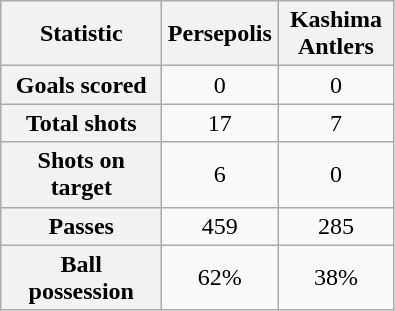<table class="wikitable plainrowheaders" style="text-align:center">
<tr>
<th scope="col" style="width:100px">Statistic</th>
<th scope="col" style="width:70px">Persepolis</th>
<th scope="col" style="width:70px">Kashima Antlers</th>
</tr>
<tr>
<th scope=row>Goals scored</th>
<td>0</td>
<td>0</td>
</tr>
<tr>
<th scope=row>Total shots</th>
<td>17</td>
<td>7</td>
</tr>
<tr>
<th scope=row>Shots on target</th>
<td>6</td>
<td>0</td>
</tr>
<tr>
<th scope=row>Passes</th>
<td>459</td>
<td>285</td>
</tr>
<tr>
<th scope=row>Ball possession</th>
<td>62%</td>
<td>38%</td>
</tr>
</table>
